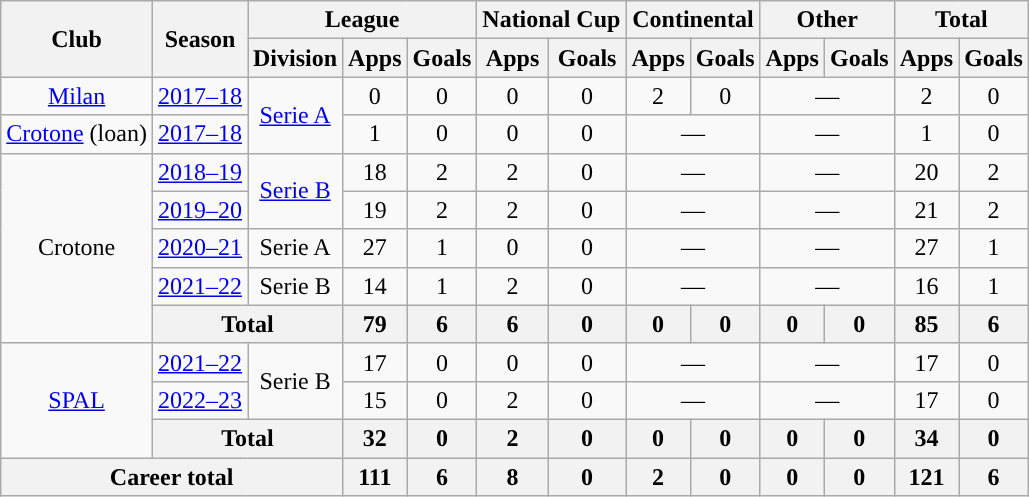<table class="wikitable" style="text-align: center;">
<tr>
<th rowspan="2">Club</th>
<th rowspan="2">Season</th>
<th colspan="3">League</th>
<th colspan="2">National Cup</th>
<th colspan="2">Continental</th>
<th colspan="2">Other</th>
<th colspan="2">Total</th>
</tr>
<tr>
<th>Division</th>
<th>Apps</th>
<th>Goals</th>
<th>Apps</th>
<th>Goals</th>
<th>Apps</th>
<th>Goals</th>
<th>Apps</th>
<th>Goals</th>
<th>Apps</th>
<th>Goals</th>
</tr>
<tr>
<td><a href='#'>Milan</a></td>
<td><a href='#'>2017–18</a></td>
<td rowspan="2"><a href='#'>Serie A</a></td>
<td>0</td>
<td>0</td>
<td>0</td>
<td>0</td>
<td>2</td>
<td>0</td>
<td colspan="2“">—</td>
<td>2</td>
<td>0</td>
</tr>
<tr>
<td><a href='#'>Crotone</a> (loan)</td>
<td><a href='#'>2017–18</a></td>
<td>1</td>
<td>0</td>
<td>0</td>
<td>0</td>
<td colspan="2“">—</td>
<td colspan="2“">—</td>
<td>1</td>
<td>0</td>
</tr>
<tr>
<td rowspan="5">Crotone</td>
<td><a href='#'>2018–19</a></td>
<td rowspan="2"><a href='#'>Serie B</a></td>
<td>18</td>
<td>2</td>
<td>2</td>
<td>0</td>
<td colspan="2“">—</td>
<td colspan="2“">—</td>
<td>20</td>
<td>2</td>
</tr>
<tr>
<td><a href='#'>2019–20</a></td>
<td>19</td>
<td>2</td>
<td>2</td>
<td>0</td>
<td colspan="2“">—</td>
<td colspan="2“">—</td>
<td>21</td>
<td>2</td>
</tr>
<tr>
<td><a href='#'>2020–21</a></td>
<td>Serie A</td>
<td>27</td>
<td>1</td>
<td>0</td>
<td>0</td>
<td colspan="2“">—</td>
<td colspan="2“">—</td>
<td>27</td>
<td>1</td>
</tr>
<tr>
<td><a href='#'>2021–22</a></td>
<td>Serie B</td>
<td>14</td>
<td>1</td>
<td>2</td>
<td>0</td>
<td colspan="2“">—</td>
<td colspan="2“">—</td>
<td>16</td>
<td>1</td>
</tr>
<tr>
<th colspan="2">Total</th>
<th>79</th>
<th>6</th>
<th>6</th>
<th>0</th>
<th>0</th>
<th>0</th>
<th>0</th>
<th>0</th>
<th>85</th>
<th>6</th>
</tr>
<tr>
<td rowspan="3"><a href='#'>SPAL</a></td>
<td><a href='#'>2021–22</a></td>
<td rowspan="2">Serie B</td>
<td>17</td>
<td>0</td>
<td>0</td>
<td>0</td>
<td colspan="2“">—</td>
<td colspan="2“">—</td>
<td>17</td>
<td>0</td>
</tr>
<tr>
<td><a href='#'>2022–23</a></td>
<td>15</td>
<td>0</td>
<td>2</td>
<td>0</td>
<td colspan="2“">—</td>
<td colspan="2“">—</td>
<td>17</td>
<td>0</td>
</tr>
<tr>
<th colspan="2">Total</th>
<th>32</th>
<th>0</th>
<th>2</th>
<th>0</th>
<th>0</th>
<th>0</th>
<th>0</th>
<th>0</th>
<th>34</th>
<th>0</th>
</tr>
<tr>
<th colspan="3">Career total</th>
<th>111</th>
<th>6</th>
<th>8</th>
<th>0</th>
<th>2</th>
<th>0</th>
<th>0</th>
<th>0</th>
<th>121</th>
<th>6</th>
</tr>
</table>
